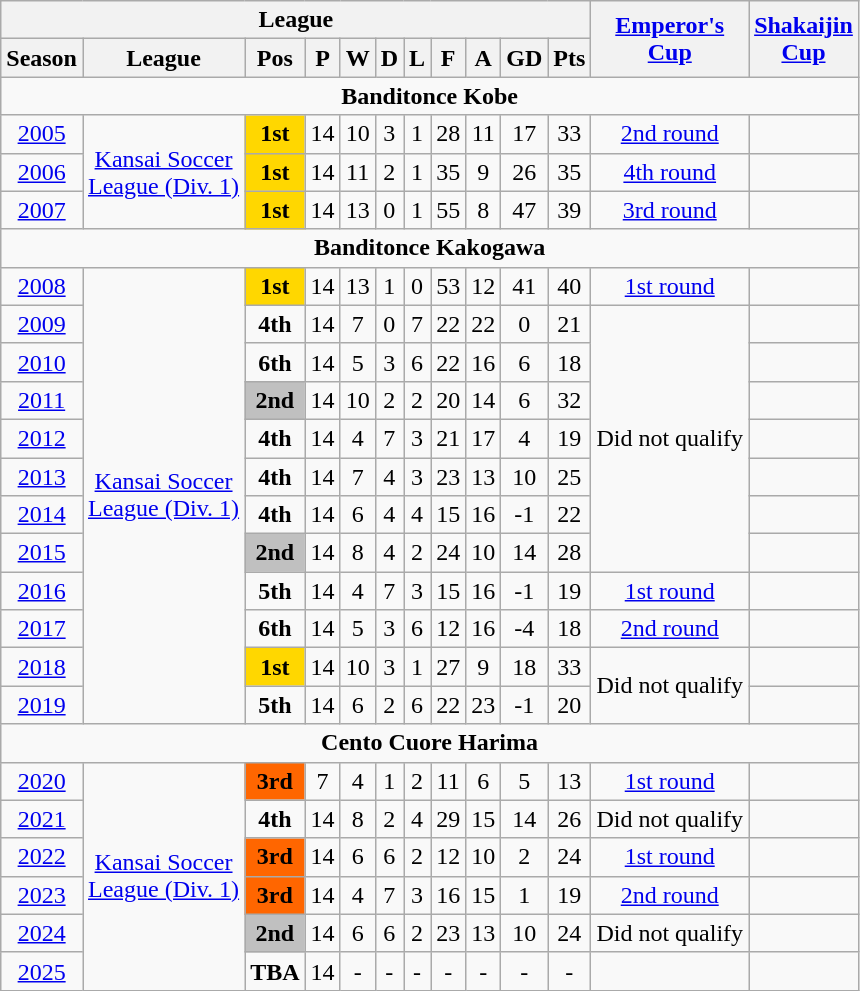<table class="wikitable" style="text-align:center;">
<tr>
<th colspan="11">League</th>
<th rowspan="2"><a href='#'>Emperor's<br>Cup</a></th>
<th rowspan="2"r><a href='#'>Shakaijin <br> Cup</a></th>
</tr>
<tr>
<th>Season</th>
<th>League</th>
<th>Pos</th>
<th>P</th>
<th>W</th>
<th>D</th>
<th>L</th>
<th>F</th>
<th>A</th>
<th>GD</th>
<th>Pts</th>
</tr>
<tr>
<td colspan="13"><strong>Banditonce Kobe</strong></td>
</tr>
<tr>
<td><a href='#'>2005</a></td>
<td rowspan="3"><a href='#'>Kansai Soccer<br> League (Div. 1)</a></td>
<td bgcolor="gold"><strong>1st</strong></td>
<td>14</td>
<td>10</td>
<td>3</td>
<td>1</td>
<td>28</td>
<td>11</td>
<td>17</td>
<td>33</td>
<td><a href='#'>2nd round</a></td>
<td></td>
</tr>
<tr>
<td><a href='#'>2006</a></td>
<td bgcolor=gold><strong>1st</strong></td>
<td>14</td>
<td>11</td>
<td>2</td>
<td>1</td>
<td>35</td>
<td>9</td>
<td>26</td>
<td>35</td>
<td><a href='#'>4th round</a></td>
<td></td>
</tr>
<tr>
<td><a href='#'>2007</a></td>
<td bgcolor=gold><strong>1st</strong></td>
<td>14</td>
<td>13</td>
<td>0</td>
<td>1</td>
<td>55</td>
<td>8</td>
<td>47</td>
<td>39</td>
<td><a href='#'>3rd round</a></td>
<td></td>
</tr>
<tr>
<td colspan="13"><strong>Banditonce Kakogawa</strong></td>
</tr>
<tr>
<td><a href='#'>2008</a></td>
<td rowspan="12"><a href='#'>Kansai Soccer<br> League (Div. 1)</a></td>
<td bgcolor="gold"><strong>1st</strong></td>
<td>14</td>
<td>13</td>
<td>1</td>
<td>0</td>
<td>53</td>
<td>12</td>
<td>41</td>
<td>40</td>
<td><a href='#'>1st round</a></td>
<td></td>
</tr>
<tr>
<td><a href='#'>2009</a></td>
<td><strong>4th</strong></td>
<td>14</td>
<td>7</td>
<td>0</td>
<td>7</td>
<td>22</td>
<td>22</td>
<td>0</td>
<td>21</td>
<td rowspan="7">Did not qualify</td>
<td></td>
</tr>
<tr>
<td><a href='#'>2010</a></td>
<td><strong>6th</strong></td>
<td>14</td>
<td>5</td>
<td>3</td>
<td>6</td>
<td>22</td>
<td>16</td>
<td>6</td>
<td>18</td>
<td></td>
</tr>
<tr>
<td><a href='#'>2011</a></td>
<td bgcolor=silver><strong>2nd</strong></td>
<td>14</td>
<td>10</td>
<td>2</td>
<td>2</td>
<td>20</td>
<td>14</td>
<td>6</td>
<td>32</td>
<td></td>
</tr>
<tr>
<td><a href='#'>2012</a></td>
<td><strong>4th</strong></td>
<td>14</td>
<td>4</td>
<td>7</td>
<td>3</td>
<td>21</td>
<td>17</td>
<td>4</td>
<td>19</td>
<td></td>
</tr>
<tr>
<td><a href='#'>2013</a></td>
<td><strong>4th</strong></td>
<td>14</td>
<td>7</td>
<td>4</td>
<td>3</td>
<td>23</td>
<td>13</td>
<td>10</td>
<td>25</td>
<td></td>
</tr>
<tr>
<td><a href='#'>2014</a></td>
<td><strong>4th</strong></td>
<td>14</td>
<td>6</td>
<td>4</td>
<td>4</td>
<td>15</td>
<td>16</td>
<td>-1</td>
<td>22</td>
<td></td>
</tr>
<tr>
<td><a href='#'>2015</a></td>
<td bgcolor=silver><strong>2nd</strong></td>
<td>14</td>
<td>8</td>
<td>4</td>
<td>2</td>
<td>24</td>
<td>10</td>
<td>14</td>
<td>28</td>
<td></td>
</tr>
<tr>
<td><a href='#'>2016</a></td>
<td><strong>5th</strong></td>
<td>14</td>
<td>4</td>
<td>7</td>
<td>3</td>
<td>15</td>
<td>16</td>
<td>-1</td>
<td>19</td>
<td><a href='#'>1st round</a></td>
<td></td>
</tr>
<tr>
<td><a href='#'>2017</a></td>
<td><strong>6th</strong></td>
<td>14</td>
<td>5</td>
<td>3</td>
<td>6</td>
<td>12</td>
<td>16</td>
<td>-4</td>
<td>18</td>
<td><a href='#'>2nd round</a></td>
<td></td>
</tr>
<tr>
<td><a href='#'>2018</a></td>
<td bgcolor=gold><strong>1st</strong></td>
<td>14</td>
<td>10</td>
<td>3</td>
<td>1</td>
<td>27</td>
<td>9</td>
<td>18</td>
<td>33</td>
<td rowspan="2">Did not qualify</td>
<td></td>
</tr>
<tr>
<td><a href='#'>2019</a></td>
<td><strong>5th</strong></td>
<td>14</td>
<td>6</td>
<td>2</td>
<td>6</td>
<td>22</td>
<td>23</td>
<td>-1</td>
<td>20</td>
<td></td>
</tr>
<tr>
<td colspan="13"><strong>Cento Cuore Harima</strong></td>
</tr>
<tr>
<td><a href='#'>2020</a></td>
<td rowspan="6"><a href='#'>Kansai Soccer<br> League (Div. 1)</a></td>
<td bgcolor="ff6600"><strong>3rd</strong></td>
<td>7</td>
<td>4</td>
<td>1</td>
<td>2</td>
<td>11</td>
<td>6</td>
<td>5</td>
<td>13</td>
<td><a href='#'>1st round</a></td>
<td></td>
</tr>
<tr>
<td><a href='#'>2021</a></td>
<td><strong>4th</strong></td>
<td>14</td>
<td>8</td>
<td>2</td>
<td>4</td>
<td>29</td>
<td>15</td>
<td>14</td>
<td>26</td>
<td>Did not qualify</td>
<td></td>
</tr>
<tr>
<td><a href='#'>2022</a></td>
<td bgcolor=ff6600><strong>3rd</strong></td>
<td>14</td>
<td>6</td>
<td>6</td>
<td>2</td>
<td>12</td>
<td>10</td>
<td>2</td>
<td>24</td>
<td><a href='#'>1st round</a></td>
<td></td>
</tr>
<tr>
<td><a href='#'>2023</a></td>
<td bgcolor=ff6600><strong>3rd</strong></td>
<td>14</td>
<td>4</td>
<td>7</td>
<td>3</td>
<td>16</td>
<td>15</td>
<td>1</td>
<td>19</td>
<td><a href='#'>2nd round</a></td>
<td></td>
</tr>
<tr>
<td><a href='#'>2024</a></td>
<td bgcolor=silver><strong>2nd</strong></td>
<td>14</td>
<td>6</td>
<td>6</td>
<td>2</td>
<td>23</td>
<td>13</td>
<td>10</td>
<td>24</td>
<td>Did not qualify</td>
<td></td>
</tr>
<tr>
<td><a href='#'>2025</a></td>
<td><strong>TBA</strong></td>
<td>14</td>
<td>-</td>
<td>-</td>
<td>-</td>
<td>-</td>
<td>-</td>
<td>-</td>
<td>-</td>
<td></td>
<td></td>
</tr>
</table>
